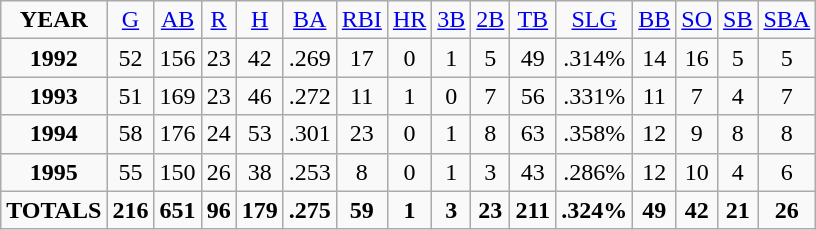<table class="wikitable">
<tr align=center>
<td><strong>YEAR</strong></td>
<td><a href='#'>G</a></td>
<td><a href='#'>AB</a></td>
<td><a href='#'>R</a></td>
<td><a href='#'>H</a></td>
<td><a href='#'>BA</a></td>
<td><a href='#'>RBI</a></td>
<td><a href='#'>HR</a></td>
<td><a href='#'>3B</a></td>
<td><a href='#'>2B</a></td>
<td><a href='#'>TB</a></td>
<td><a href='#'>SLG</a></td>
<td><a href='#'>BB</a></td>
<td><a href='#'>SO</a></td>
<td><a href='#'>SB</a></td>
<td><a href='#'>SBA</a></td>
</tr>
<tr align=center>
<td><strong>1992</strong></td>
<td>52</td>
<td>156</td>
<td>23</td>
<td>42</td>
<td>.269</td>
<td>17</td>
<td>0</td>
<td>1</td>
<td>5</td>
<td>49</td>
<td>.314%</td>
<td>14</td>
<td>16</td>
<td>5</td>
<td>5</td>
</tr>
<tr align=center>
<td><strong>1993</strong></td>
<td>51</td>
<td>169</td>
<td>23</td>
<td>46</td>
<td>.272</td>
<td>11</td>
<td>1</td>
<td>0</td>
<td>7</td>
<td>56</td>
<td>.331%</td>
<td>11</td>
<td>7</td>
<td>4</td>
<td>7</td>
</tr>
<tr align=center>
<td><strong>1994</strong></td>
<td>58</td>
<td>176</td>
<td>24</td>
<td>53</td>
<td>.301</td>
<td>23</td>
<td>0</td>
<td>1</td>
<td>8</td>
<td>63</td>
<td>.358%</td>
<td>12</td>
<td>9</td>
<td>8</td>
<td>8</td>
</tr>
<tr align=center>
<td><strong>1995</strong></td>
<td>55</td>
<td>150</td>
<td>26</td>
<td>38</td>
<td>.253</td>
<td>8</td>
<td>0</td>
<td>1</td>
<td>3</td>
<td>43</td>
<td>.286%</td>
<td>12</td>
<td>10</td>
<td>4</td>
<td>6</td>
</tr>
<tr align=center>
<td><strong>TOTALS</strong></td>
<td><strong>216</strong></td>
<td><strong>651</strong></td>
<td><strong>96</strong></td>
<td><strong>179</strong></td>
<td><strong>.275</strong></td>
<td><strong>59</strong></td>
<td><strong>1</strong></td>
<td><strong>3</strong></td>
<td><strong>23</strong></td>
<td><strong>211</strong></td>
<td><strong>.324%</strong></td>
<td><strong>49</strong></td>
<td><strong>42</strong></td>
<td><strong>21</strong></td>
<td><strong>26</strong></td>
</tr>
</table>
